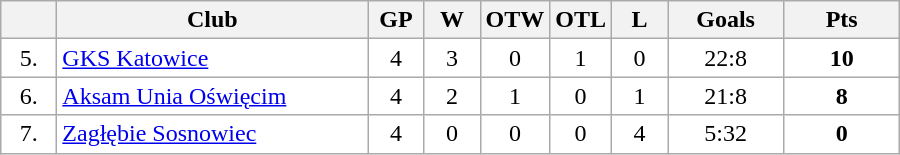<table class="wikitable">
<tr>
<th width="30"></th>
<th width="200">Club</th>
<th width="30">GP</th>
<th width="30">W</th>
<th width="30">OTW</th>
<th width="30">OTL</th>
<th width="30">L</th>
<th width="70">Goals</th>
<th width="70">Pts</th>
</tr>
<tr bgcolor="#FFFFFF" align="center">
<td>5.</td>
<td align="left"><a href='#'>GKS Katowice</a></td>
<td>4</td>
<td>3</td>
<td>0</td>
<td>1</td>
<td>0</td>
<td>22:8</td>
<td><strong>10</strong></td>
</tr>
<tr bgcolor="#FFFFFF" align="center">
<td>6.</td>
<td align="left"><a href='#'>Aksam Unia Oświęcim</a></td>
<td>4</td>
<td>2</td>
<td>1</td>
<td>0</td>
<td>1</td>
<td>21:8</td>
<td><strong>8</strong></td>
</tr>
<tr bgcolor="#FFFFFF" align="center">
<td>7.</td>
<td align="left"><a href='#'>Zagłębie Sosnowiec</a></td>
<td>4</td>
<td>0</td>
<td>0</td>
<td>0</td>
<td>4</td>
<td>5:32</td>
<td><strong>0</strong></td>
</tr>
</table>
